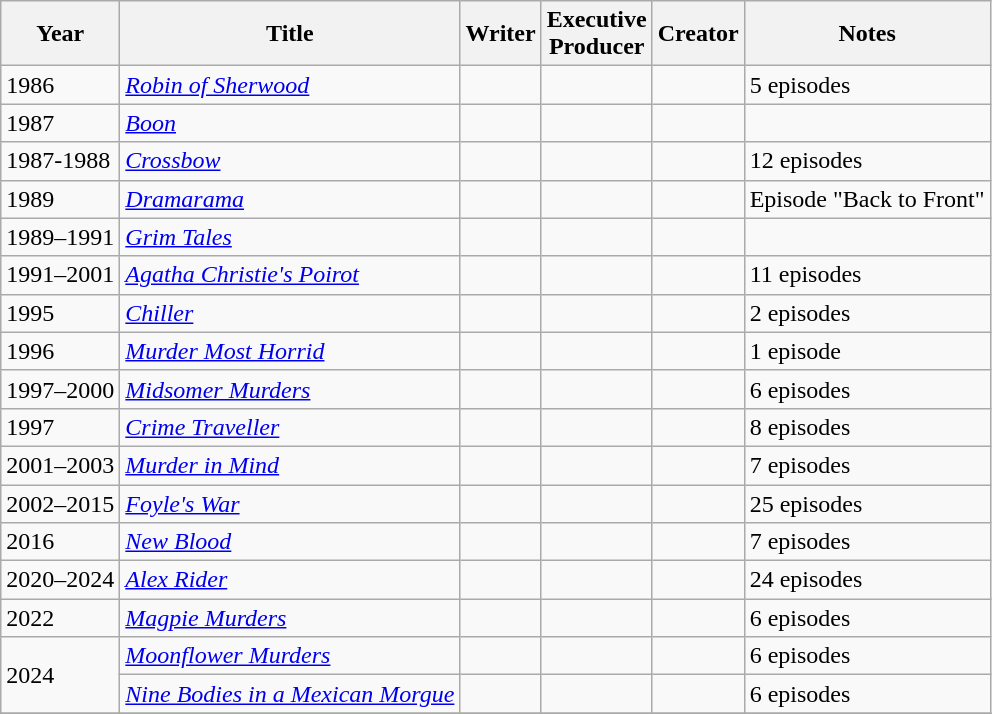<table class="wikitable">
<tr>
<th>Year</th>
<th>Title</th>
<th>Writer</th>
<th>Executive<br>Producer</th>
<th>Creator</th>
<th>Notes</th>
</tr>
<tr>
<td>1986</td>
<td><em><a href='#'>Robin of Sherwood</a></em></td>
<td></td>
<td></td>
<td></td>
<td>5 episodes</td>
</tr>
<tr>
<td>1987</td>
<td><em><a href='#'>Boon</a></em></td>
<td></td>
<td></td>
<td></td>
<td></td>
</tr>
<tr>
<td>1987-1988</td>
<td><em><a href='#'>Crossbow</a></em></td>
<td></td>
<td></td>
<td></td>
<td>12 episodes</td>
</tr>
<tr>
<td>1989</td>
<td><em><a href='#'>Dramarama</a></em></td>
<td></td>
<td></td>
<td></td>
<td>Episode "Back to Front"</td>
</tr>
<tr>
<td>1989–1991</td>
<td><em><a href='#'>Grim Tales</a></em></td>
<td></td>
<td></td>
<td></td>
<td></td>
</tr>
<tr>
<td>1991–2001</td>
<td><em><a href='#'>Agatha Christie's Poirot</a></em></td>
<td></td>
<td></td>
<td></td>
<td>11 episodes</td>
</tr>
<tr>
<td>1995</td>
<td><em><a href='#'>Chiller</a></em></td>
<td></td>
<td></td>
<td></td>
<td>2 episodes</td>
</tr>
<tr>
<td>1996</td>
<td><em><a href='#'>Murder Most Horrid</a></em></td>
<td></td>
<td></td>
<td></td>
<td>1 episode</td>
</tr>
<tr>
<td>1997–2000</td>
<td><em><a href='#'>Midsomer Murders</a></em></td>
<td></td>
<td></td>
<td></td>
<td>6 episodes</td>
</tr>
<tr>
<td>1997</td>
<td><em><a href='#'>Crime Traveller</a></em></td>
<td></td>
<td></td>
<td></td>
<td>8 episodes</td>
</tr>
<tr>
<td>2001–2003</td>
<td><em><a href='#'>Murder in Mind</a></em></td>
<td></td>
<td></td>
<td></td>
<td>7 episodes</td>
</tr>
<tr>
<td>2002–2015</td>
<td><em><a href='#'>Foyle's War</a></em></td>
<td></td>
<td></td>
<td></td>
<td>25 episodes</td>
</tr>
<tr>
<td>2016</td>
<td><em><a href='#'>New Blood</a></em></td>
<td></td>
<td></td>
<td></td>
<td>7 episodes</td>
</tr>
<tr>
<td>2020–2024</td>
<td><em><a href='#'>Alex Rider</a></em></td>
<td></td>
<td></td>
<td></td>
<td>24 episodes</td>
</tr>
<tr>
<td>2022</td>
<td><em><a href='#'>Magpie Murders</a></em></td>
<td></td>
<td></td>
<td></td>
<td>6 episodes</td>
</tr>
<tr>
<td rowspan=2>2024</td>
<td><em><a href='#'>Moonflower Murders</a></em></td>
<td></td>
<td></td>
<td></td>
<td>6 episodes</td>
</tr>
<tr>
<td><em><a href='#'>Nine Bodies in a Mexican Morgue</a></em></td>
<td></td>
<td></td>
<td></td>
<td>6 episodes</td>
</tr>
<tr>
</tr>
</table>
